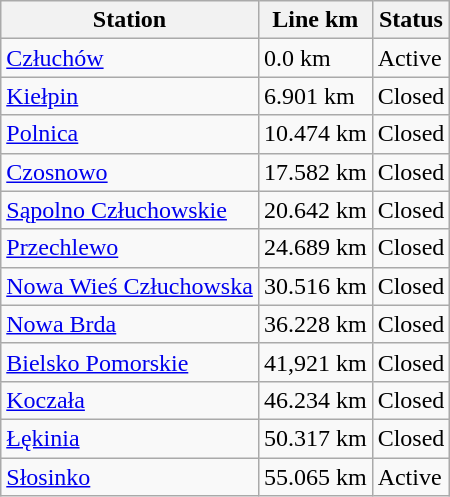<table class="wikitable">
<tr>
<th>Station</th>
<th>Line km</th>
<th>Status</th>
</tr>
<tr>
<td><a href='#'>Człuchów</a></td>
<td>0.0 km</td>
<td>Active</td>
</tr>
<tr>
<td><a href='#'>Kiełpin</a></td>
<td>6.901 km</td>
<td>Closed</td>
</tr>
<tr>
<td><a href='#'>Polnica</a></td>
<td>10.474 km</td>
<td>Closed</td>
</tr>
<tr>
<td><a href='#'>Czosnowo</a></td>
<td>17.582 km</td>
<td>Closed</td>
</tr>
<tr>
<td><a href='#'>Sąpolno Człuchowskie</a></td>
<td>20.642 km</td>
<td>Closed</td>
</tr>
<tr>
<td><a href='#'>Przechlewo</a></td>
<td>24.689 km</td>
<td>Closed</td>
</tr>
<tr>
<td><a href='#'>Nowa Wieś Człuchowska</a></td>
<td>30.516 km</td>
<td>Closed</td>
</tr>
<tr>
<td><a href='#'>Nowa Brda</a></td>
<td>36.228 km</td>
<td>Closed</td>
</tr>
<tr>
<td><a href='#'>Bielsko Pomorskie</a></td>
<td>41,921 km</td>
<td>Closed</td>
</tr>
<tr>
<td><a href='#'>Koczała</a></td>
<td>46.234 km</td>
<td>Closed</td>
</tr>
<tr>
<td><a href='#'>Łękinia</a></td>
<td>50.317 km</td>
<td>Closed</td>
</tr>
<tr>
<td><a href='#'>Słosinko</a></td>
<td>55.065 km</td>
<td>Active</td>
</tr>
</table>
